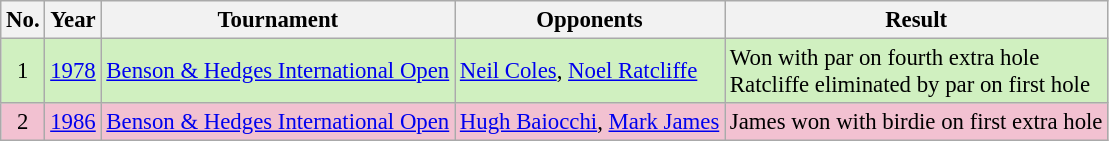<table class="wikitable" style="font-size:95%;">
<tr>
<th>No.</th>
<th>Year</th>
<th>Tournament</th>
<th>Opponents</th>
<th>Result</th>
</tr>
<tr style="background:#D0F0C0;">
<td align=center>1</td>
<td><a href='#'>1978</a></td>
<td><a href='#'>Benson & Hedges International Open</a></td>
<td> <a href='#'>Neil Coles</a>,  <a href='#'>Noel Ratcliffe</a></td>
<td>Won with par on fourth extra hole<br>Ratcliffe eliminated by par on first hole</td>
</tr>
<tr style="background:#F2C1D1;">
<td align=center>2</td>
<td><a href='#'>1986</a></td>
<td><a href='#'>Benson & Hedges International Open</a></td>
<td> <a href='#'>Hugh Baiocchi</a>,  <a href='#'>Mark James</a></td>
<td>James won with birdie on first extra hole</td>
</tr>
</table>
